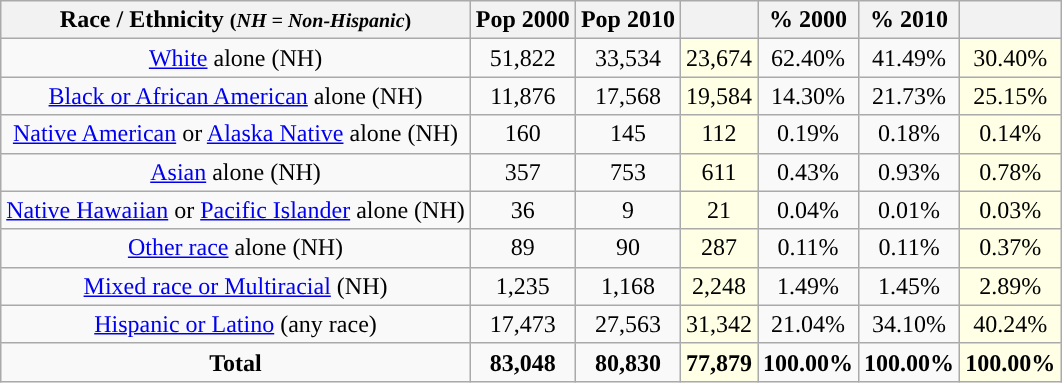<table class="wikitable" style="text-align:center;">
<tr>
<th>Race / Ethnicity <small>(<em>NH = Non-Hispanic</em>)</small></th>
<th>Pop 2000</th>
<th>Pop 2010</th>
<th></th>
<th>% 2000</th>
<th>% 2010</th>
<th></th>
</tr>
<tr>
<td><a href='#'>White</a> alone (NH)</td>
<td>51,822</td>
<td>33,534</td>
<td style='background: #ffffe6;'>23,674</td>
<td>62.40%</td>
<td>41.49%</td>
<td style='background: #ffffe6;'>30.40%</td>
</tr>
<tr>
<td><a href='#'>Black or African American</a> alone (NH)</td>
<td>11,876</td>
<td>17,568</td>
<td style='background: #ffffe6;'>19,584</td>
<td>14.30%</td>
<td>21.73%</td>
<td style='background: #ffffe6;'>25.15%</td>
</tr>
<tr>
<td><a href='#'>Native American</a> or <a href='#'>Alaska Native</a> alone (NH)</td>
<td>160</td>
<td>145</td>
<td style='background: #ffffe6;'>112</td>
<td>0.19%</td>
<td>0.18%</td>
<td style='background: #ffffe6;'>0.14%</td>
</tr>
<tr>
<td><a href='#'>Asian</a> alone (NH)</td>
<td>357</td>
<td>753</td>
<td style='background: #ffffe6;'>611</td>
<td>0.43%</td>
<td>0.93%</td>
<td style='background: #ffffe6;'>0.78%</td>
</tr>
<tr>
<td><a href='#'>Native Hawaiian</a> or <a href='#'>Pacific Islander</a> alone (NH)</td>
<td>36</td>
<td>9</td>
<td style='background: #ffffe6;'>21</td>
<td>0.04%</td>
<td>0.01%</td>
<td style='background: #ffffe6;'>0.03%</td>
</tr>
<tr>
<td><a href='#'>Other race</a> alone (NH)</td>
<td>89</td>
<td>90</td>
<td style='background: #ffffe6;'>287</td>
<td>0.11%</td>
<td>0.11%</td>
<td style='background: #ffffe6;'>0.37%</td>
</tr>
<tr>
<td><a href='#'>Mixed race or Multiracial</a> (NH)</td>
<td>1,235</td>
<td>1,168</td>
<td style='background: #ffffe6;'>2,248</td>
<td>1.49%</td>
<td>1.45%</td>
<td style='background: #ffffe6;'>2.89%</td>
</tr>
<tr>
<td><a href='#'>Hispanic or Latino</a> (any race)</td>
<td>17,473</td>
<td>27,563</td>
<td style='background: #ffffe6;'>31,342</td>
<td>21.04%</td>
<td>34.10%</td>
<td style='background: #ffffe6;'>40.24%</td>
</tr>
<tr>
<td><strong>Total</strong></td>
<td><strong>83,048</strong></td>
<td><strong>80,830</strong></td>
<td style='background: #ffffe6;'><strong>77,879</strong></td>
<td><strong>100.00%</strong></td>
<td><strong>100.00%</strong></td>
<td style='background: #ffffe6;'><strong>100.00%</strong></td>
</tr>
</table>
